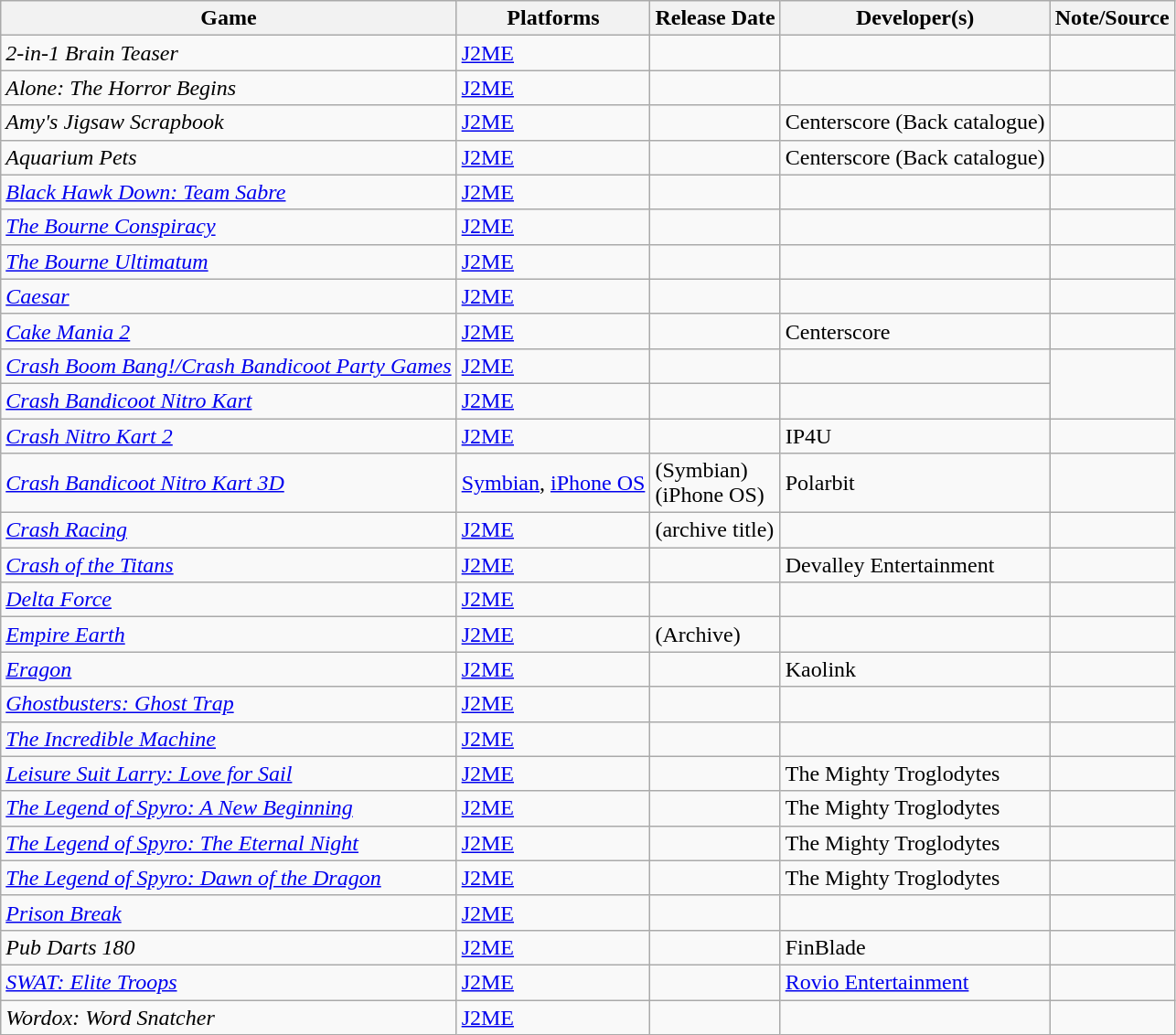<table class="wikitable sortable">
<tr>
<th>Game</th>
<th>Platforms</th>
<th>Release Date</th>
<th>Developer(s)</th>
<th>Note/Source</th>
</tr>
<tr>
<td><em>2-in-1 Brain Teaser</em></td>
<td><a href='#'>J2ME</a></td>
<td></td>
<td></td>
<td></td>
</tr>
<tr>
<td><em>Alone: The Horror Begins</em></td>
<td><a href='#'>J2ME</a></td>
<td></td>
<td></td>
<td></td>
</tr>
<tr>
<td><em>Amy's Jigsaw Scrapbook</em></td>
<td><a href='#'>J2ME</a></td>
<td></td>
<td>Centerscore (Back catalogue)</td>
<td></td>
</tr>
<tr>
<td><em>Aquarium Pets</em></td>
<td><a href='#'>J2ME</a></td>
<td></td>
<td>Centerscore (Back catalogue)</td>
<td></td>
</tr>
<tr>
<td><em><a href='#'>Black Hawk Down: Team Sabre</a></em></td>
<td><a href='#'>J2ME</a></td>
<td></td>
<td></td>
<td></td>
</tr>
<tr>
<td><em><a href='#'>The Bourne Conspiracy</a></em></td>
<td><a href='#'>J2ME</a></td>
<td></td>
<td></td>
<td></td>
</tr>
<tr>
<td><em><a href='#'>The Bourne Ultimatum</a></em></td>
<td><a href='#'>J2ME</a></td>
<td></td>
<td></td>
<td></td>
</tr>
<tr>
<td><em><a href='#'>Caesar</a></em></td>
<td><a href='#'>J2ME</a></td>
<td></td>
<td></td>
<td></td>
</tr>
<tr>
<td><em><a href='#'>Cake Mania 2</a></em></td>
<td><a href='#'>J2ME</a></td>
<td></td>
<td>Centerscore</td>
<td></td>
</tr>
<tr>
<td><em><a href='#'>Crash Boom Bang!/Crash Bandicoot Party Games</a></em></td>
<td><a href='#'>J2ME</a></td>
<td></td>
<td></td>
</tr>
<tr>
<td><em><a href='#'>Crash Bandicoot Nitro Kart</a></em></td>
<td><a href='#'>J2ME</a></td>
<td></td>
<td></td>
</tr>
<tr>
<td><em><a href='#'>Crash Nitro Kart 2</a></em></td>
<td><a href='#'>J2ME</a></td>
<td></td>
<td>IP4U</td>
<td></td>
</tr>
<tr>
<td><em><a href='#'>Crash Bandicoot Nitro Kart 3D</a></em></td>
<td><a href='#'>Symbian</a>, <a href='#'>iPhone OS</a></td>
<td> (Symbian)<br> (iPhone OS)</td>
<td>Polarbit</td>
<td></td>
</tr>
<tr>
<td><em><a href='#'>Crash Racing</a></em></td>
<td><a href='#'>J2ME</a></td>
<td> (archive title)</td>
<td></td>
<td></td>
</tr>
<tr>
<td><em><a href='#'>Crash of the Titans</a></em></td>
<td><a href='#'>J2ME</a></td>
<td></td>
<td>Devalley Entertainment</td>
<td></td>
</tr>
<tr>
<td><em><a href='#'>Delta Force</a></em></td>
<td><a href='#'>J2ME</a></td>
<td></td>
<td></td>
<td></td>
</tr>
<tr>
<td><em><a href='#'>Empire Earth</a></em></td>
<td><a href='#'>J2ME</a></td>
<td> (Archive)</td>
<td></td>
<td></td>
</tr>
<tr>
<td><em><a href='#'>Eragon</a></em></td>
<td><a href='#'>J2ME</a></td>
<td></td>
<td>Kaolink</td>
<td></td>
</tr>
<tr>
<td><em><a href='#'>Ghostbusters: Ghost Trap</a></em></td>
<td><a href='#'>J2ME</a></td>
<td></td>
<td></td>
<td></td>
</tr>
<tr>
<td><em><a href='#'>The Incredible Machine</a></em></td>
<td><a href='#'>J2ME</a></td>
<td></td>
<td></td>
<td></td>
</tr>
<tr>
<td><em><a href='#'>Leisure Suit Larry: Love for Sail</a></em></td>
<td><a href='#'>J2ME</a></td>
<td></td>
<td>The Mighty Troglodytes</td>
<td></td>
</tr>
<tr>
<td><em><a href='#'>The Legend of Spyro: A New Beginning</a></em></td>
<td><a href='#'>J2ME</a></td>
<td></td>
<td>The Mighty Troglodytes</td>
<td></td>
</tr>
<tr>
<td><em><a href='#'>The Legend of Spyro: The Eternal Night</a></em></td>
<td><a href='#'>J2ME</a></td>
<td></td>
<td>The Mighty Troglodytes</td>
<td></td>
</tr>
<tr>
<td><em><a href='#'>The Legend of Spyro: Dawn of the Dragon</a></em></td>
<td><a href='#'>J2ME</a></td>
<td></td>
<td>The Mighty Troglodytes</td>
<td></td>
</tr>
<tr>
<td><em><a href='#'>Prison Break</a></em></td>
<td><a href='#'>J2ME</a></td>
<td></td>
<td></td>
<td></td>
</tr>
<tr>
<td><em>Pub Darts 180</em></td>
<td><a href='#'>J2ME</a></td>
<td></td>
<td>FinBlade</td>
<td></td>
</tr>
<tr>
<td><em><a href='#'>SWAT: Elite Troops</a></em></td>
<td><a href='#'>J2ME</a></td>
<td></td>
<td><a href='#'>Rovio Entertainment</a></td>
<td></td>
</tr>
<tr>
<td><em>Wordox: Word Snatcher</em></td>
<td><a href='#'>J2ME</a></td>
<td></td>
<td></td>
<td></td>
</tr>
</table>
